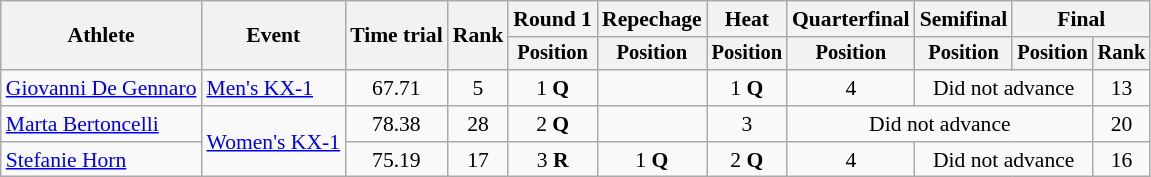<table class=wikitable style=font-size:90%;text-align:center>
<tr>
<th rowspan=2>Athlete</th>
<th rowspan=2>Event</th>
<th rowspan=2>Time trial</th>
<th rowspan=2>Rank</th>
<th>Round 1</th>
<th>Repechage</th>
<th>Heat</th>
<th>Quarterfinal</th>
<th>Semifinal</th>
<th colspan=2>Final</th>
</tr>
<tr style=font-size:95%>
<th>Position</th>
<th>Position</th>
<th>Position</th>
<th>Position</th>
<th>Position</th>
<th>Position</th>
<th>Rank</th>
</tr>
<tr>
<td align=left><a href='#'>Giovanni De Gennaro</a></td>
<td align=left><a href='#'>Men's KX-1</a></td>
<td>67.71</td>
<td>5</td>
<td>1 <strong>Q</strong></td>
<td></td>
<td>1 <strong>Q</strong></td>
<td>4</td>
<td colspan=2>Did not advance</td>
<td>13</td>
</tr>
<tr>
<td align=left><a href='#'>Marta Bertoncelli</a></td>
<td align=left rowspan=2><a href='#'>Women's KX-1</a></td>
<td>78.38</td>
<td>28</td>
<td>2 <strong>Q</strong></td>
<td></td>
<td>3</td>
<td colspan=3>Did not advance</td>
<td>20</td>
</tr>
<tr>
<td align=left><a href='#'>Stefanie Horn</a></td>
<td>75.19</td>
<td>17</td>
<td>3 <strong>R</strong></td>
<td>1 <strong>Q</strong></td>
<td>2 <strong>Q</strong></td>
<td>4</td>
<td colspan=2>Did not advance</td>
<td>16</td>
</tr>
</table>
